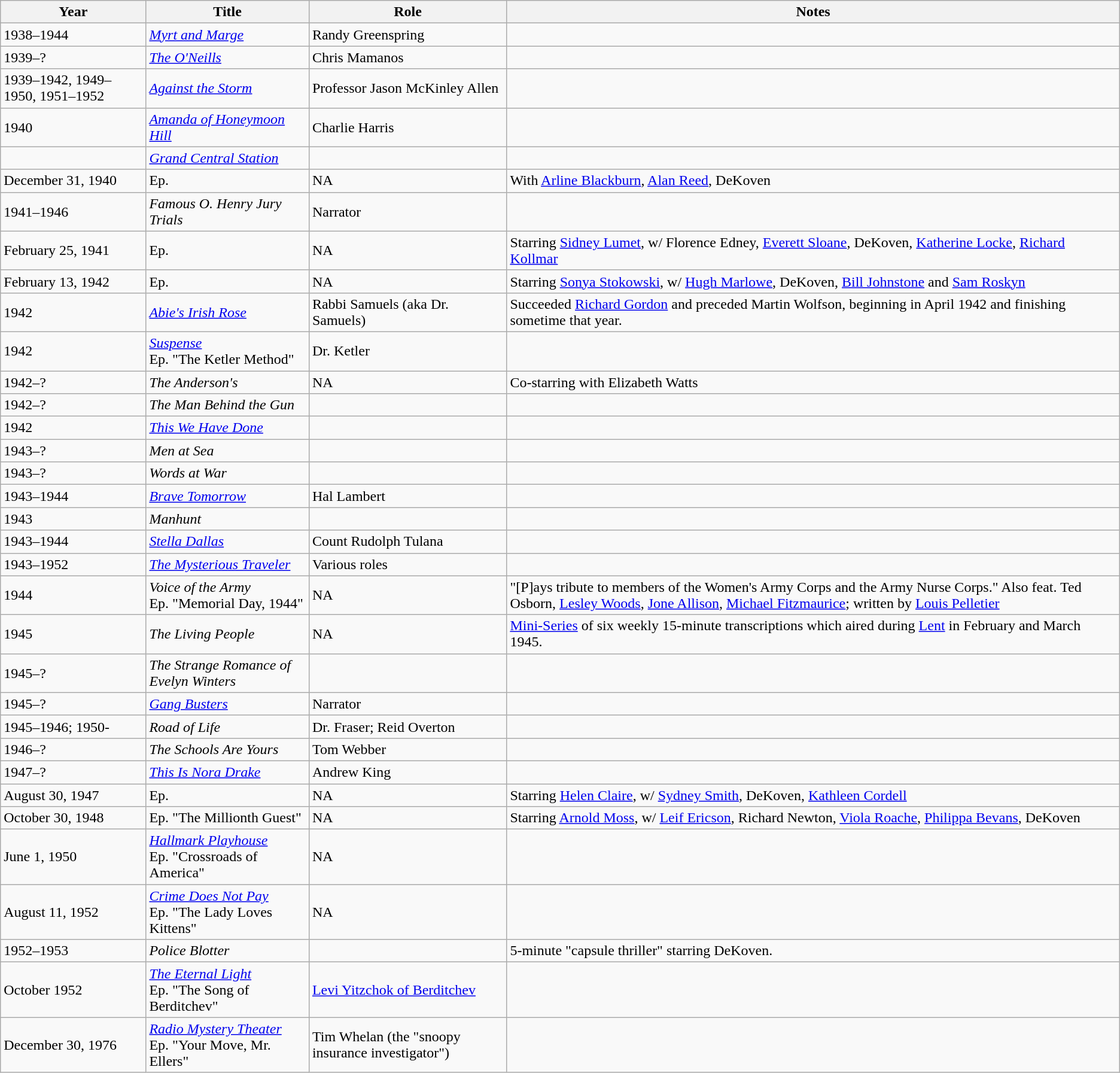<table class="wikitable sortable">
<tr>
<th>Year</th>
<th>Title</th>
<th>Role</th>
<th>Notes</th>
</tr>
<tr>
<td>1938–1944</td>
<td><em><a href='#'>Myrt and Marge</a></em></td>
<td>Randy Greenspring</td>
<td></td>
</tr>
<tr>
<td>1939–?</td>
<td><em><a href='#'>The O'Neills</a></em></td>
<td>Chris Mamanos</td>
<td></td>
</tr>
<tr>
<td>1939–1942, 1949–1950, 1951–1952</td>
<td><em><a href='#'>Against the Storm</a></em></td>
<td>Professor Jason McKinley Allen</td>
<td></td>
</tr>
<tr>
<td>1940</td>
<td><em><a href='#'>Amanda of Honeymoon Hill</a></em></td>
<td>Charlie Harris</td>
<td></td>
</tr>
<tr>
<td></td>
<td><em><a href='#'>Grand Central Station</a></em></td>
<td></td>
<td></td>
</tr>
<tr>
<td>December 31, 1940</td>
<td>Ep.</td>
<td>NA</td>
<td>With <a href='#'>Arline Blackburn</a>, <a href='#'>Alan Reed</a>, DeKoven</td>
</tr>
<tr>
<td>1941–1946</td>
<td><em>Famous O. Henry Jury Trials</em></td>
<td>Narrator</td>
<td></td>
</tr>
<tr>
<td>February 25, 1941</td>
<td>Ep.</td>
<td>NA</td>
<td>Starring <a href='#'>Sidney Lumet</a>, w/ Florence Edney, <a href='#'>Everett Sloane</a>, DeKoven, <a href='#'>Katherine Locke</a>, <a href='#'>Richard Kollmar</a></td>
</tr>
<tr>
<td>February 13, 1942</td>
<td>Ep.</td>
<td>NA</td>
<td>Starring <a href='#'>Sonya Stokowski</a>, w/ <a href='#'>Hugh Marlowe</a>, DeKoven, <a href='#'>Bill Johnstone</a> and <a href='#'>Sam Roskyn</a></td>
</tr>
<tr>
<td>1942</td>
<td><em><a href='#'>Abie's Irish Rose</a></em></td>
<td>Rabbi Samuels (aka Dr. Samuels)</td>
<td>Succeeded <a href='#'>Richard Gordon</a> and preceded Martin Wolfson, beginning in April 1942 and finishing sometime that year.</td>
</tr>
<tr>
<td>1942</td>
<td><em><a href='#'>Suspense</a></em><br>Ep. "The Ketler Method"</td>
<td>Dr. Ketler</td>
<td></td>
</tr>
<tr>
<td>1942–?</td>
<td><em>The Anderson's</em></td>
<td>NA</td>
<td>Co-starring with Elizabeth Watts</td>
</tr>
<tr>
<td>1942–?</td>
<td><em>The Man Behind the Gun</em></td>
<td></td>
<td></td>
</tr>
<tr>
<td>1942</td>
<td><em><a href='#'>This We Have Done</a></em></td>
<td></td>
<td></td>
</tr>
<tr>
<td>1943–?</td>
<td><em>Men at Sea</em></td>
<td></td>
<td></td>
</tr>
<tr>
<td>1943–?</td>
<td><em>Words at War</em></td>
<td></td>
<td></td>
</tr>
<tr>
<td>1943–1944</td>
<td><em><a href='#'>Brave Tomorrow</a></em></td>
<td>Hal Lambert</td>
<td></td>
</tr>
<tr>
<td>1943</td>
<td><em>Manhunt</em></td>
<td></td>
<td></td>
</tr>
<tr>
<td>1943–1944</td>
<td><em><a href='#'>Stella Dallas</a></em></td>
<td>Count Rudolph Tulana</td>
<td></td>
</tr>
<tr>
<td>1943–1952</td>
<td><em><a href='#'>The Mysterious Traveler</a></em></td>
<td>Various roles</td>
<td></td>
</tr>
<tr>
<td>1944</td>
<td><em>Voice of the Army</em><br>Ep. "Memorial Day, 1944"</td>
<td>NA</td>
<td>"[P]ays tribute to members of the Women's Army Corps and the Army Nurse Corps." Also feat. Ted Osborn, <a href='#'>Lesley Woods</a>, <a href='#'>Jone Allison</a>, <a href='#'>Michael Fitzmaurice</a>; written by <a href='#'>Louis Pelletier</a></td>
</tr>
<tr>
<td>1945</td>
<td><em>The Living People</em></td>
<td>NA</td>
<td><a href='#'>Mini-Series</a> of six weekly 15-minute transcriptions which aired during <a href='#'>Lent</a> in February and March 1945.</td>
</tr>
<tr>
<td>1945–?</td>
<td><em>The Strange Romance of Evelyn Winters</em></td>
<td></td>
<td></td>
</tr>
<tr>
<td>1945–?</td>
<td><em><a href='#'>Gang Busters</a></em></td>
<td>Narrator</td>
<td></td>
</tr>
<tr>
<td>1945–1946; 1950-</td>
<td><em>Road of Life</em></td>
<td>Dr. Fraser; Reid Overton</td>
<td></td>
</tr>
<tr>
<td>1946–?</td>
<td><em>The Schools Are Yours</em></td>
<td>Tom Webber</td>
<td></td>
</tr>
<tr>
<td>1947–?</td>
<td><em><a href='#'>This Is Nora Drake</a></em></td>
<td>Andrew King</td>
<td></td>
</tr>
<tr>
<td>August 30, 1947</td>
<td>Ep.</td>
<td>NA</td>
<td>Starring <a href='#'>Helen Claire</a>, w/ <a href='#'>Sydney Smith</a>, DeKoven, <a href='#'>Kathleen Cordell</a></td>
</tr>
<tr>
<td>October 30, 1948</td>
<td>Ep. "The Millionth Guest"</td>
<td>NA</td>
<td>Starring <a href='#'>Arnold Moss</a>, w/ <a href='#'>Leif Ericson</a>, Richard Newton, <a href='#'>Viola Roache</a>, <a href='#'>Philippa Bevans</a>, DeKoven</td>
</tr>
<tr>
<td>June 1, 1950</td>
<td><em><a href='#'>Hallmark Playhouse</a></em><br>Ep. "Crossroads of America"</td>
<td>NA</td>
<td></td>
</tr>
<tr>
<td>August 11, 1952</td>
<td><em><a href='#'>Crime Does Not Pay</a></em><br>Ep. "The Lady Loves Kittens"</td>
<td>NA</td>
<td></td>
</tr>
<tr>
<td>1952–1953</td>
<td><em>Police Blotter</em></td>
<td></td>
<td>5-minute "capsule thriller" starring DeKoven.</td>
</tr>
<tr>
<td>October 1952</td>
<td><em><a href='#'>The Eternal Light</a></em><br>Ep. "The Song of Berditchev"</td>
<td><a href='#'>Levi Yitzchok of Berditchev</a></td>
<td></td>
</tr>
<tr>
<td>December 30, 1976</td>
<td><em><a href='#'>Radio Mystery Theater</a></em><br>Ep. "Your Move, Mr. Ellers"</td>
<td>Tim Whelan (the "snoopy insurance investigator")</td>
<td></td>
</tr>
</table>
